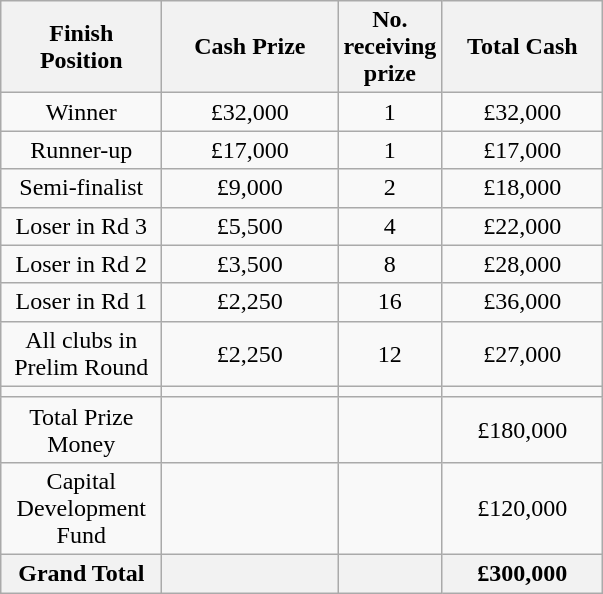<table class="wikitable" style="text-align:center;">
<tr>
<th width=100 abbr="Finish Position">Finish Position</th>
<th width=110 abbr="Cash Prize">Cash Prize</th>
<th width=50 abbr="No. receiving prize">No. receiving prize</th>
<th width=100 abbr="Total Cash">Total Cash</th>
</tr>
<tr>
<td>Winner</td>
<td>£32,000</td>
<td>1</td>
<td>£32,000</td>
</tr>
<tr>
<td>Runner-up</td>
<td>£17,000</td>
<td>1</td>
<td>£17,000</td>
</tr>
<tr>
<td>Semi-finalist</td>
<td>£9,000</td>
<td>2</td>
<td>£18,000</td>
</tr>
<tr>
<td>Loser in Rd 3</td>
<td>£5,500</td>
<td>4</td>
<td>£22,000</td>
</tr>
<tr>
<td>Loser in Rd 2</td>
<td>£3,500</td>
<td>8</td>
<td>£28,000</td>
</tr>
<tr>
<td>Loser in Rd 1</td>
<td>£2,250</td>
<td>16</td>
<td>£36,000</td>
</tr>
<tr>
<td>All clubs in Prelim Round</td>
<td>£2,250</td>
<td>12</td>
<td>£27,000</td>
</tr>
<tr>
<td></td>
<td></td>
<td></td>
<td></td>
</tr>
<tr>
<td>Total Prize Money</td>
<td></td>
<td></td>
<td>£180,000</td>
</tr>
<tr>
<td>Capital Development Fund</td>
<td></td>
<td></td>
<td>£120,000</td>
</tr>
<tr>
<th><strong>Grand Total</strong></th>
<th></th>
<th></th>
<th>£300,000</th>
</tr>
</table>
